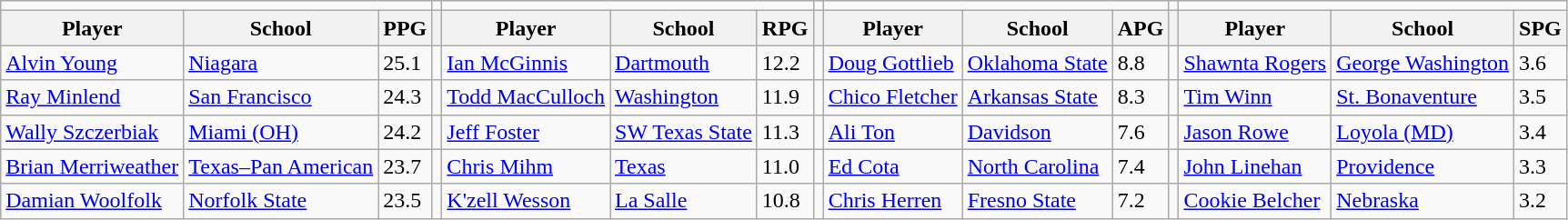<table class="wikitable" style="text-align: left;">
<tr>
<td colspan=3></td>
<td></td>
<td colspan=3></td>
<td></td>
<td colspan=3></td>
<td></td>
<td colspan=3></td>
</tr>
<tr>
<th>Player</th>
<th>School</th>
<th>PPG</th>
<th></th>
<th>Player</th>
<th>School</th>
<th>RPG</th>
<th></th>
<th>Player</th>
<th>School</th>
<th>APG</th>
<th></th>
<th>Player</th>
<th>School</th>
<th>SPG</th>
</tr>
<tr>
<td align="left"><a href='#'>Alvin Young</a></td>
<td><a href='#'>Niagara</a></td>
<td>25.1</td>
<td></td>
<td><a href='#'>Ian McGinnis</a></td>
<td><a href='#'>Dartmouth</a></td>
<td>12.2</td>
<td></td>
<td><a href='#'>Doug Gottlieb</a></td>
<td><a href='#'>Oklahoma State</a></td>
<td>8.8</td>
<td></td>
<td><a href='#'>Shawnta Rogers</a></td>
<td><a href='#'>George Washington</a></td>
<td>3.6</td>
</tr>
<tr>
<td align="left"><a href='#'>Ray Minlend</a></td>
<td><a href='#'>San Francisco</a></td>
<td>24.3</td>
<td></td>
<td><a href='#'>Todd MacCulloch</a></td>
<td><a href='#'>Washington</a></td>
<td>11.9</td>
<td></td>
<td><a href='#'>Chico Fletcher</a></td>
<td><a href='#'>Arkansas State</a></td>
<td>8.3</td>
<td></td>
<td><a href='#'>Tim Winn</a></td>
<td><a href='#'>St. Bonaventure</a></td>
<td>3.5</td>
</tr>
<tr>
<td align="left"><a href='#'>Wally Szczerbiak</a></td>
<td><a href='#'>Miami (OH)</a></td>
<td>24.2</td>
<td></td>
<td><a href='#'>Jeff Foster</a></td>
<td><a href='#'>SW Texas State</a></td>
<td>11.3</td>
<td></td>
<td><a href='#'>Ali Ton</a></td>
<td><a href='#'>Davidson</a></td>
<td>7.6</td>
<td></td>
<td><a href='#'>Jason Rowe</a></td>
<td><a href='#'>Loyola (MD)</a></td>
<td>3.4</td>
</tr>
<tr>
<td align="left"><a href='#'>Brian Merriweather</a></td>
<td><a href='#'>Texas–Pan American</a></td>
<td>23.7</td>
<td></td>
<td><a href='#'>Chris Mihm</a></td>
<td><a href='#'>Texas</a></td>
<td>11.0</td>
<td></td>
<td><a href='#'>Ed Cota</a></td>
<td><a href='#'>North Carolina</a></td>
<td>7.4</td>
<td></td>
<td><a href='#'>John Linehan</a></td>
<td><a href='#'>Providence</a></td>
<td>3.3</td>
</tr>
<tr>
<td align="left"><a href='#'>Damian Woolfolk</a></td>
<td><a href='#'>Norfolk State</a></td>
<td>23.5</td>
<td></td>
<td><a href='#'>K'zell Wesson</a></td>
<td><a href='#'>La Salle</a></td>
<td>10.8</td>
<td></td>
<td><a href='#'>Chris Herren</a></td>
<td><a href='#'>Fresno State</a></td>
<td>7.2</td>
<td></td>
<td><a href='#'>Cookie Belcher</a></td>
<td><a href='#'>Nebraska</a></td>
<td>3.2</td>
</tr>
</table>
